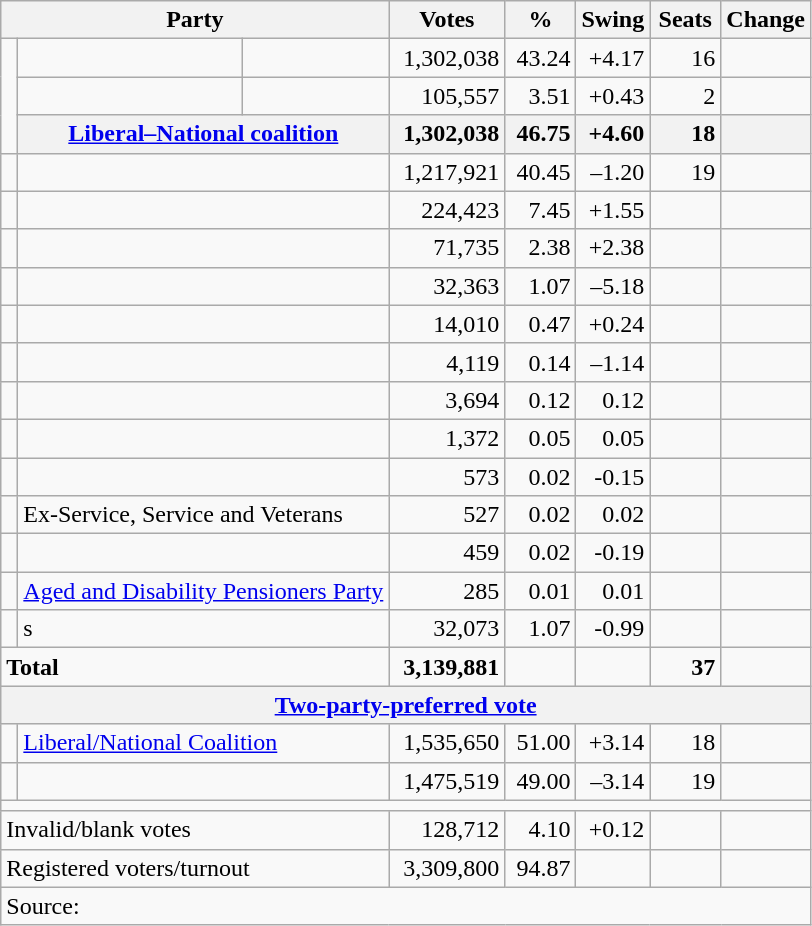<table class="wikitable">
<tr>
<th colspan="3" style="width:200px">Party</th>
<th style="width:70px; text-align:center;">Votes</th>
<th style="width:40px; text-align:center;">%</th>
<th style="width:40px; text-align:center;">Swing</th>
<th style="width:40px; text-align:center;">Seats</th>
<th style="width:40px; text-align:center;">Change</th>
</tr>
<tr>
<td rowspan=3></td>
<td> </td>
<td></td>
<td align=right>1,302,038</td>
<td align=right>43.24</td>
<td align=right>+4.17</td>
<td align=right>16</td>
<td align=right></td>
</tr>
<tr>
<td> </td>
<td></td>
<td align=right>105,557</td>
<td align=right>3.51</td>
<td align=right>+0.43</td>
<td align=right>2</td>
<td align=right></td>
</tr>
<tr>
<th colspan="2"><a href='#'>Liberal–National coalition</a></th>
<th style="text-align:right;">1,302,038</th>
<th style="text-align:right;">46.75</th>
<th style="text-align:right;">+4.60</th>
<th style="text-align:right;">18</th>
<th style="text-align:right;"></th>
</tr>
<tr>
<td> </td>
<td colspan="2"></td>
<td align="right">1,217,921</td>
<td align="right">40.45</td>
<td align="right">–1.20</td>
<td align="right">19</td>
<td align="right"></td>
</tr>
<tr>
<td> </td>
<td colspan="2"></td>
<td align="right">224,423</td>
<td align="right">7.45</td>
<td align="right">+1.55</td>
<td align="right"></td>
<td align="right"></td>
</tr>
<tr>
<td> </td>
<td colspan="2"></td>
<td align="right">71,735</td>
<td align="right">2.38</td>
<td align="right">+2.38</td>
<td align="right"></td>
<td align="right"></td>
</tr>
<tr>
<td> </td>
<td colspan="2"></td>
<td align="right">32,363</td>
<td align="right">1.07</td>
<td align="right">–5.18</td>
<td align="right"></td>
<td align="right"></td>
</tr>
<tr>
<td> </td>
<td colspan="2"></td>
<td align="right">14,010</td>
<td align="right">0.47</td>
<td align="right">+0.24</td>
<td align="right"></td>
<td align="right"></td>
</tr>
<tr>
<td> </td>
<td colspan="2"></td>
<td align="right">4,119</td>
<td align="right">0.14</td>
<td align="right">–1.14</td>
<td align="right"></td>
<td align="right"></td>
</tr>
<tr>
<td> </td>
<td colspan="2"></td>
<td align="right">3,694</td>
<td align="right">0.12</td>
<td align="right">0.12</td>
<td align="right"></td>
<td align="right"></td>
</tr>
<tr>
<td> </td>
<td colspan="2"></td>
<td align="right">1,372</td>
<td align="right">0.05</td>
<td align="right">0.05</td>
<td align="right"></td>
<td align="right"></td>
</tr>
<tr>
<td> </td>
<td colspan="2"></td>
<td align="right">573</td>
<td align="right">0.02</td>
<td align="right">-0.15</td>
<td align="right"></td>
<td align="right"></td>
</tr>
<tr>
<td> </td>
<td colspan="2">Ex-Service, Service and Veterans</td>
<td align="right">527</td>
<td align="right">0.02</td>
<td align="right">0.02</td>
<td align="right"></td>
<td align="right"></td>
</tr>
<tr>
<td> </td>
<td colspan="2"></td>
<td align="right">459</td>
<td align="right">0.02</td>
<td align="right">-0.19</td>
<td align="right"></td>
<td align="right"></td>
</tr>
<tr>
<td> </td>
<td colspan="2"><a href='#'>Aged and Disability Pensioners Party</a></td>
<td align="right">285</td>
<td align="right">0.01</td>
<td align="right">0.01</td>
<td align="right"></td>
<td align="right"></td>
</tr>
<tr>
<td> </td>
<td colspan="2">s</td>
<td align="right">32,073</td>
<td align="right">1.07</td>
<td align="right">-0.99</td>
<td align="right"></td>
<td align="right"></td>
</tr>
<tr>
<td colspan="3" align="left"><strong>Total</strong></td>
<td align="right"><strong>3,139,881</strong></td>
<td align="right"></td>
<td></td>
<td align="right"><strong>37</strong></td>
<td></td>
</tr>
<tr>
<th colspan="8"><a href='#'>Two-party-preferred vote</a></th>
</tr>
<tr>
<td> </td>
<td colspan="2" align="left"><a href='#'>Liberal/National Coalition</a></td>
<td align="right">1,535,650</td>
<td align="right">51.00</td>
<td align="right">+3.14</td>
<td align="right">18</td>
<td align="right"></td>
</tr>
<tr>
<td> </td>
<td colspan="2" align="left"></td>
<td align="right">1,475,519</td>
<td align="right">49.00</td>
<td align="right">–3.14</td>
<td align="right">19</td>
<td align="right"></td>
</tr>
<tr>
<td colspan="8"></td>
</tr>
<tr>
<td colspan="3" align="left">Invalid/blank votes</td>
<td align="right">128,712</td>
<td align="right">4.10</td>
<td align="right">+0.12</td>
<td></td>
<td></td>
</tr>
<tr>
<td colspan="3" align="left">Registered voters/turnout</td>
<td align="right">3,309,800</td>
<td align="right">94.87</td>
<td></td>
<td></td>
<td></td>
</tr>
<tr>
<td colspan="8" align="left">Source: </td>
</tr>
</table>
